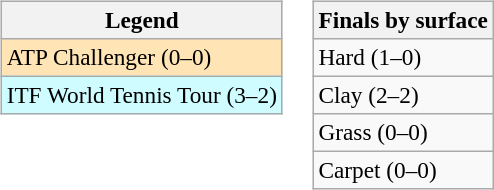<table>
<tr valign=top>
<td><br><table class=wikitable style=font-size:97%>
<tr>
<th>Legend</th>
</tr>
<tr bgcolor=moccasin>
<td>ATP Challenger (0–0)</td>
</tr>
<tr bgcolor=cffcff>
<td>ITF World Tennis Tour (3–2)</td>
</tr>
</table>
</td>
<td><br><table class=wikitable style=font-size:97%>
<tr>
<th>Finals by surface</th>
</tr>
<tr>
<td>Hard (1–0)</td>
</tr>
<tr>
<td>Clay (2–2)</td>
</tr>
<tr>
<td>Grass (0–0)</td>
</tr>
<tr>
<td>Carpet (0–0)</td>
</tr>
</table>
</td>
</tr>
</table>
